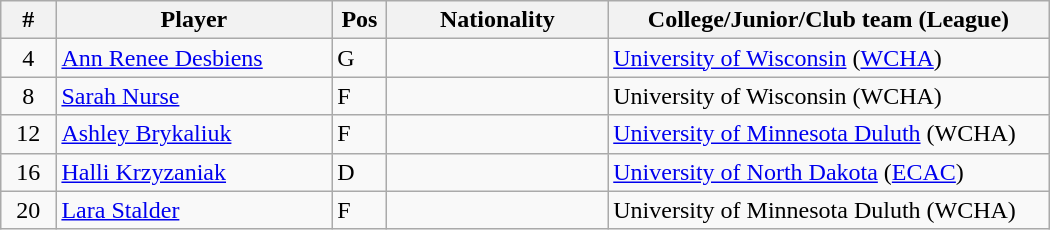<table class="wikitable" width="700em">
<tr>
<th style="width:5%;">#</th>
<th style="width:25%;">Player</th>
<th style="width:5%;">Pos</th>
<th style="width:20%;">Nationality</th>
<th style="width:40%;">College/Junior/Club team (League)</th>
</tr>
<tr>
<td align=center>4</td>
<td><a href='#'>Ann Renee Desbiens</a></td>
<td>G</td>
<td></td>
<td><a href='#'>University of Wisconsin</a> (<a href='#'>WCHA</a>)</td>
</tr>
<tr>
<td align=center>8</td>
<td><a href='#'>Sarah Nurse</a></td>
<td>F</td>
<td></td>
<td>University of Wisconsin (WCHA)</td>
</tr>
<tr>
<td align=center>12</td>
<td><a href='#'>Ashley Brykaliuk</a></td>
<td>F</td>
<td></td>
<td><a href='#'>University of Minnesota Duluth</a> (WCHA)</td>
</tr>
<tr>
<td align=center>16</td>
<td><a href='#'>Halli Krzyzaniak</a></td>
<td>D</td>
<td></td>
<td><a href='#'>University of North Dakota</a> (<a href='#'>ECAC</a>)</td>
</tr>
<tr>
<td align=center>20</td>
<td><a href='#'>Lara Stalder</a></td>
<td>F</td>
<td></td>
<td>University of Minnesota Duluth (WCHA)</td>
</tr>
</table>
